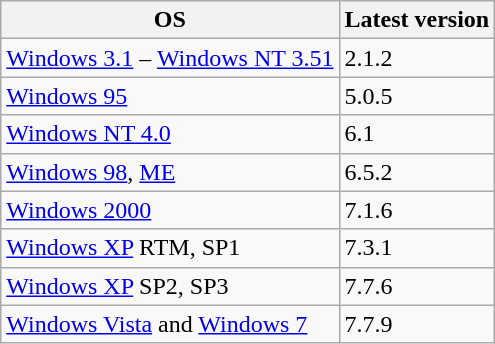<table class ="wikitable">
<tr>
<th>OS</th>
<th>Latest version</th>
</tr>
<tr>
<td><a href='#'>Windows 3.1</a> – <a href='#'>Windows NT 3.51</a></td>
<td>2.1.2</td>
</tr>
<tr>
<td><a href='#'>Windows 95</a></td>
<td>5.0.5</td>
</tr>
<tr>
<td><a href='#'>Windows NT 4.0</a></td>
<td>6.1</td>
</tr>
<tr>
<td><a href='#'>Windows 98</a>, <a href='#'>ME</a></td>
<td>6.5.2</td>
</tr>
<tr>
<td><a href='#'>Windows 2000</a></td>
<td>7.1.6</td>
</tr>
<tr>
<td><a href='#'>Windows XP</a> RTM, SP1</td>
<td>7.3.1</td>
</tr>
<tr>
<td><a href='#'>Windows XP</a> SP2, SP3</td>
<td>7.7.6</td>
</tr>
<tr>
<td><a href='#'>Windows Vista</a> and <a href='#'>Windows 7</a></td>
<td>7.7.9</td>
</tr>
</table>
